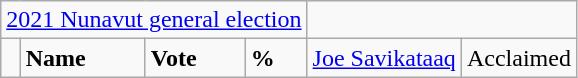<table class="wikitable">
<tr>
<td colspan=4 align=center><a href='#'>2021 Nunavut general election</a></td>
</tr>
<tr>
<td></td>
<td><strong>Name</strong></td>
<td><strong>Vote</strong></td>
<td><strong>%</strong><br></td>
<td><a href='#'>Joe Savikataaq</a></td>
<td colspan="2">Acclaimed</td>
</tr>
</table>
